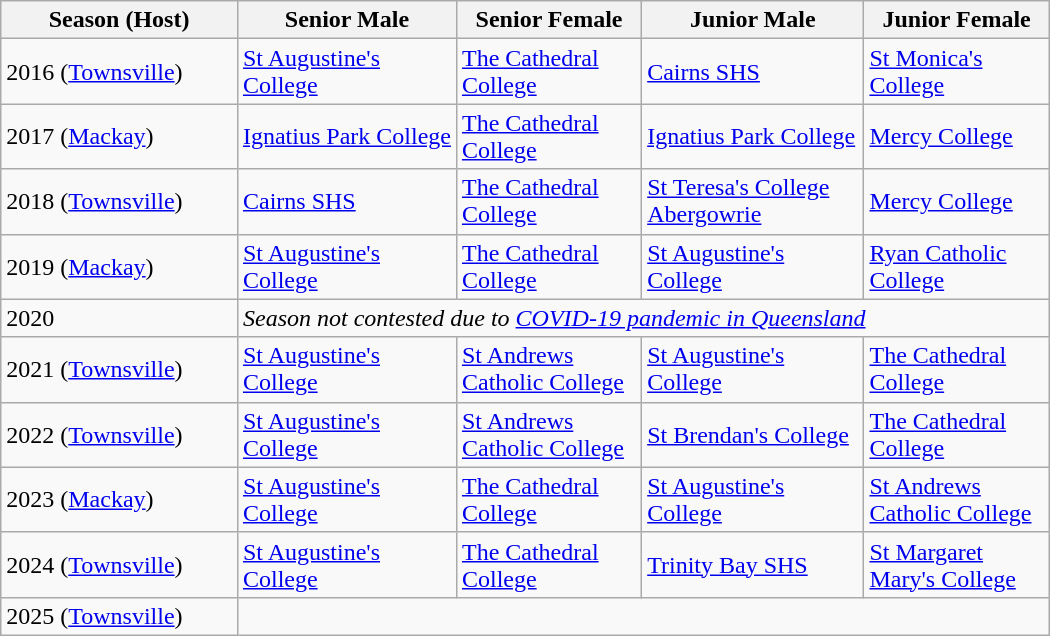<table class="wikitable sortable" width="700px">
<tr>
<th width=05px>Season (Host)</th>
<th width=060px>Senior Male</th>
<th width=060px>Senior Female</th>
<th width=060px>Junior Male</th>
<th width=060px>Junior Female</th>
</tr>
<tr>
<td>2016 (<a href='#'>Townsville</a>)</td>
<td><a href='#'>St Augustine's College</a></td>
<td><a href='#'>The Cathedral College</a></td>
<td><a href='#'>Cairns SHS</a></td>
<td><a href='#'>St Monica's College</a></td>
</tr>
<tr>
<td>2017 (<a href='#'>Mackay</a>)</td>
<td><a href='#'>Ignatius Park College</a></td>
<td><a href='#'>The Cathedral College</a></td>
<td><a href='#'>Ignatius Park College</a></td>
<td><a href='#'>Mercy College</a></td>
</tr>
<tr>
<td>2018 (<a href='#'>Townsville</a>)</td>
<td><a href='#'>Cairns SHS</a></td>
<td><a href='#'>The Cathedral College</a></td>
<td><a href='#'>St Teresa's College Abergowrie</a></td>
<td><a href='#'>Mercy College</a></td>
</tr>
<tr>
<td>2019 (<a href='#'>Mackay</a>)</td>
<td><a href='#'>St Augustine's College</a></td>
<td><a href='#'>The Cathedral College</a></td>
<td><a href='#'>St Augustine's College</a></td>
<td><a href='#'>Ryan Catholic College</a></td>
</tr>
<tr>
<td>2020</td>
<td align=centre colspan="4"><em>Season not contested due to <a href='#'>COVID-19 pandemic in Queensland</a></em></td>
</tr>
<tr>
<td>2021 (<a href='#'>Townsville</a>)</td>
<td><a href='#'>St Augustine's College</a></td>
<td><a href='#'>St Andrews Catholic College</a></td>
<td><a href='#'>St Augustine's College</a></td>
<td><a href='#'>The Cathedral College</a></td>
</tr>
<tr>
<td>2022 (<a href='#'>Townsville</a>)</td>
<td><a href='#'>St Augustine's College</a></td>
<td><a href='#'>St Andrews Catholic College</a></td>
<td><a href='#'>St Brendan's College</a></td>
<td><a href='#'>The Cathedral College</a></td>
</tr>
<tr>
<td>2023 (<a href='#'>Mackay</a>)</td>
<td><a href='#'>St Augustine's College</a></td>
<td><a href='#'>The Cathedral College</a></td>
<td><a href='#'>St Augustine's College</a></td>
<td><a href='#'>St Andrews Catholic College</a></td>
</tr>
<tr>
<td>2024 (<a href='#'>Townsville</a>)</td>
<td><a href='#'>St Augustine's College</a></td>
<td><a href='#'>The Cathedral College</a></td>
<td><a href='#'>Trinity Bay SHS</a></td>
<td><a href='#'>St Margaret Mary's College</a></td>
</tr>
<tr>
<td>2025 (<a href='#'>Townsville</a>)</td>
</tr>
</table>
